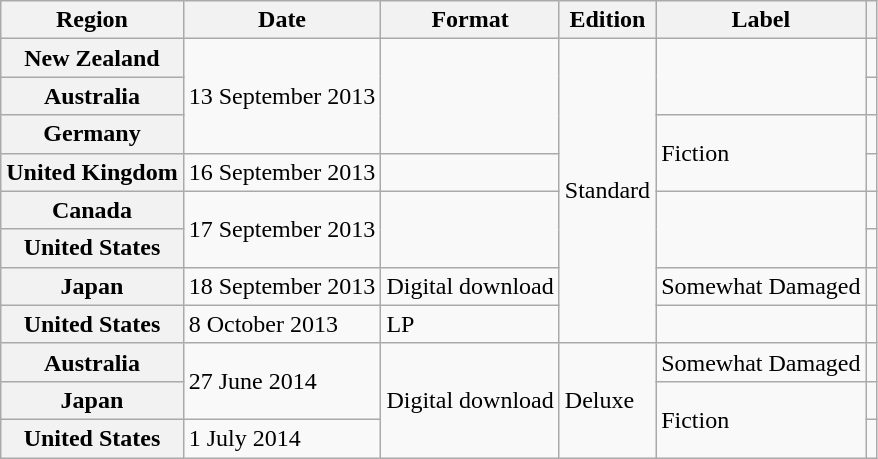<table class="wikitable plainrowheaders">
<tr>
<th scope="col">Region</th>
<th scope="col">Date</th>
<th scope="col">Format</th>
<th scope="col">Edition</th>
<th scope="col">Label</th>
<th scope="col"></th>
</tr>
<tr>
<th scope="row">New Zealand</th>
<td rowspan="3">13 September 2013</td>
<td rowspan="3"></td>
<td rowspan="8">Standard</td>
<td rowspan="2"></td>
<td align="center"></td>
</tr>
<tr>
<th scope="row">Australia</th>
<td align="center"></td>
</tr>
<tr>
<th scope="row">Germany</th>
<td rowspan="2">Fiction</td>
<td align="center"></td>
</tr>
<tr>
<th scope="row">United Kingdom</th>
<td>16 September 2013</td>
<td></td>
<td align="center"></td>
</tr>
<tr>
<th scope="row">Canada</th>
<td rowspan="2">17 September 2013</td>
<td rowspan="2"></td>
<td rowspan="2"></td>
<td align="center"></td>
</tr>
<tr>
<th scope="row">United States</th>
<td align="center"></td>
</tr>
<tr>
<th scope="row">Japan</th>
<td>18 September 2013</td>
<td>Digital download</td>
<td>Somewhat Damaged</td>
<td align="center"></td>
</tr>
<tr>
<th scope="row">United States</th>
<td>8 October 2013</td>
<td>LP</td>
<td></td>
<td align="center"></td>
</tr>
<tr>
<th scope="row">Australia</th>
<td rowspan="2">27 June 2014</td>
<td rowspan="3">Digital download</td>
<td rowspan="3">Deluxe</td>
<td>Somewhat Damaged</td>
<td align="center"></td>
</tr>
<tr>
<th scope="row">Japan</th>
<td rowspan="2">Fiction</td>
<td align="center"></td>
</tr>
<tr>
<th scope="row">United States</th>
<td>1 July 2014</td>
<td align="center"></td>
</tr>
</table>
